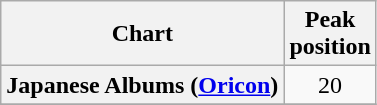<table class="wikitable plainrowheaders sortable" style="text-align:center;" border="1">
<tr>
<th scope="col">Chart</th>
<th scope="col">Peak<br>position</th>
</tr>
<tr>
<th scope="row">Japanese Albums (<a href='#'>Oricon</a>)</th>
<td>20</td>
</tr>
<tr>
</tr>
</table>
